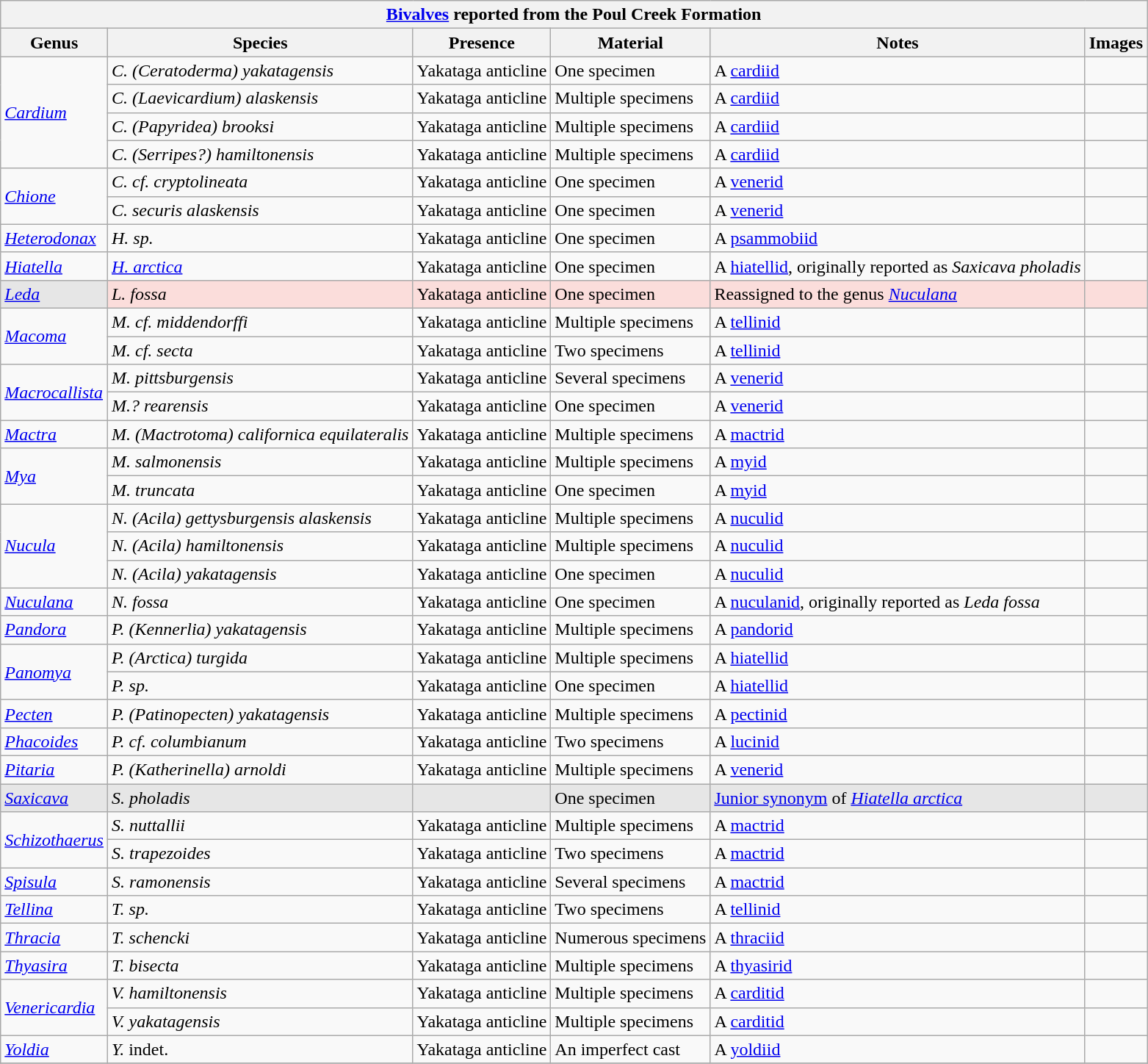<table class="wikitable" align="center">
<tr>
<th colspan="6" align="center"><strong><a href='#'>Bivalves</a> reported from the Poul Creek Formation</strong></th>
</tr>
<tr>
<th>Genus</th>
<th>Species</th>
<th>Presence</th>
<th><strong>Material</strong></th>
<th>Notes</th>
<th>Images</th>
</tr>
<tr>
<td rowspan="4"><em><a href='#'>Cardium</a></em></td>
<td><em>C. (Ceratoderma) yakatagensis</em></td>
<td>Yakataga anticline</td>
<td>One specimen</td>
<td>A <a href='#'>cardiid</a></td>
<td></td>
</tr>
<tr>
<td><em>C. (Laevicardium) alaskensis</em></td>
<td>Yakataga anticline</td>
<td>Multiple specimens</td>
<td>A <a href='#'>cardiid</a></td>
<td></td>
</tr>
<tr>
<td><em>C. (Papyridea) brooksi</em></td>
<td>Yakataga anticline</td>
<td>Multiple specimens</td>
<td>A <a href='#'>cardiid</a></td>
<td></td>
</tr>
<tr>
<td><em>C. (Serripes?) hamiltonensis</em></td>
<td>Yakataga anticline</td>
<td>Multiple specimens</td>
<td>A <a href='#'>cardiid</a></td>
<td></td>
</tr>
<tr>
<td rowspan="2"><em><a href='#'>Chione</a></em></td>
<td><em>C. cf. cryptolineata</em></td>
<td>Yakataga anticline</td>
<td>One specimen</td>
<td>A <a href='#'>venerid</a></td>
<td></td>
</tr>
<tr>
<td><em>C. securis alaskensis</em></td>
<td>Yakataga anticline</td>
<td>One specimen</td>
<td>A <a href='#'>venerid</a></td>
<td></td>
</tr>
<tr>
<td><em><a href='#'>Heterodonax</a></em></td>
<td><em>H. sp.</em></td>
<td>Yakataga anticline</td>
<td>One specimen</td>
<td>A <a href='#'>psammobiid</a></td>
<td></td>
</tr>
<tr>
<td><em><a href='#'>Hiatella</a></em></td>
<td><em><a href='#'>H. arctica</a></em></td>
<td>Yakataga anticline</td>
<td>One specimen</td>
<td>A <a href='#'>hiatellid</a>, originally reported as <em>Saxicava pholadis</em></td>
<td></td>
</tr>
<tr>
<td style="background:#E6E6E6;"><em><a href='#'>Leda</a></em></td>
<td style="background:#fbdddb;"><em>L. fossa</em></td>
<td style="background:#fbdddb;">Yakataga anticline</td>
<td style="background:#fbdddb;">One specimen</td>
<td style="background:#fbdddb;">Reassigned to the genus <em><a href='#'>Nuculana</a></em></td>
<td style="background:#fbdddb;"></td>
</tr>
<tr>
<td rowspan="2"><em><a href='#'>Macoma</a></em></td>
<td><em>M. cf. middendorffi</em></td>
<td>Yakataga anticline</td>
<td>Multiple specimens</td>
<td>A <a href='#'>tellinid</a></td>
<td></td>
</tr>
<tr>
<td><em>M. cf. secta</em></td>
<td>Yakataga anticline</td>
<td>Two specimens</td>
<td>A <a href='#'>tellinid</a></td>
<td></td>
</tr>
<tr>
<td rowspan="2"><em><a href='#'>Macrocallista</a></em></td>
<td><em>M. pittsburgensis</em></td>
<td>Yakataga anticline</td>
<td>Several specimens</td>
<td>A <a href='#'>venerid</a></td>
<td></td>
</tr>
<tr>
<td><em>M.? rearensis</em></td>
<td>Yakataga anticline</td>
<td>One specimen</td>
<td>A <a href='#'>venerid</a></td>
<td></td>
</tr>
<tr>
<td><em><a href='#'>Mactra</a></em></td>
<td><em>M. (Mactrotoma) californica equilateralis</em></td>
<td>Yakataga anticline</td>
<td>Multiple specimens</td>
<td>A <a href='#'>mactrid</a></td>
<td></td>
</tr>
<tr>
<td rowspan="2"><em><a href='#'>Mya</a></em></td>
<td><em>M. salmonensis</em></td>
<td>Yakataga anticline</td>
<td>Multiple specimens</td>
<td>A <a href='#'>myid</a></td>
<td></td>
</tr>
<tr>
<td><em>M. truncata</em></td>
<td>Yakataga anticline</td>
<td>One specimen</td>
<td>A <a href='#'>myid</a></td>
<td></td>
</tr>
<tr>
<td rowspan="3"><em><a href='#'>Nucula</a></em></td>
<td><em>N. (Acila) gettysburgensis alaskensis</em></td>
<td>Yakataga anticline</td>
<td>Multiple specimens</td>
<td>A <a href='#'>nuculid</a></td>
<td></td>
</tr>
<tr>
<td><em>N. (Acila) hamiltonensis</em></td>
<td>Yakataga anticline</td>
<td>Multiple specimens</td>
<td>A <a href='#'>nuculid</a></td>
<td></td>
</tr>
<tr>
<td><em>N. (Acila) yakatagensis</em></td>
<td>Yakataga anticline</td>
<td>One specimen</td>
<td>A <a href='#'>nuculid</a></td>
<td></td>
</tr>
<tr>
<td><em><a href='#'>Nuculana</a></em></td>
<td><em>N. fossa</em></td>
<td>Yakataga anticline</td>
<td>One specimen</td>
<td>A <a href='#'>nuculanid</a>, originally reported as <em>Leda fossa</em></td>
<td></td>
</tr>
<tr>
<td><em><a href='#'>Pandora</a></em></td>
<td><em>P. (Kennerlia) yakatagensis</em></td>
<td>Yakataga anticline</td>
<td>Multiple specimens</td>
<td>A <a href='#'>pandorid</a></td>
<td></td>
</tr>
<tr>
<td rowspan="2"><em><a href='#'>Panomya</a></em></td>
<td><em>P. (Arctica) turgida</em></td>
<td>Yakataga anticline</td>
<td>Multiple specimens</td>
<td>A <a href='#'>hiatellid</a></td>
<td></td>
</tr>
<tr>
<td><em>P. sp.</em></td>
<td>Yakataga anticline</td>
<td>One specimen</td>
<td>A <a href='#'>hiatellid</a></td>
<td></td>
</tr>
<tr>
<td><em><a href='#'>Pecten</a></em></td>
<td><em>P. (Patinopecten) yakatagensis</em></td>
<td>Yakataga anticline</td>
<td>Multiple specimens</td>
<td>A <a href='#'>pectinid</a></td>
<td></td>
</tr>
<tr>
<td><em><a href='#'>Phacoides</a></em></td>
<td><em>P. cf. columbianum</em></td>
<td>Yakataga anticline</td>
<td>Two specimens</td>
<td>A <a href='#'>lucinid</a></td>
<td></td>
</tr>
<tr>
<td><em><a href='#'>Pitaria</a></em></td>
<td><em>P. (Katherinella) arnoldi</em></td>
<td>Yakataga anticline</td>
<td>Multiple specimens</td>
<td>A <a href='#'>venerid</a></td>
<td></td>
</tr>
<tr>
<td style="background:#E6E6E6;"><em><a href='#'>Saxicava</a></em></td>
<td style="background:#E6E6E6;"><em>S. pholadis</em></td>
<td style="background:#E6E6E6;"></td>
<td style="background:#E6E6E6;">One specimen</td>
<td style="background:#E6E6E6;"><a href='#'>Junior synonym</a> of <em><a href='#'>Hiatella arctica</a></em></td>
<td style="background:#E6E6E6;"></td>
</tr>
<tr>
<td rowspan="2"><em><a href='#'>Schizothaerus</a></em></td>
<td><em>S. nuttallii</em></td>
<td>Yakataga anticline</td>
<td>Multiple specimens</td>
<td>A <a href='#'>mactrid</a></td>
<td></td>
</tr>
<tr>
<td><em>S. trapezoides</em></td>
<td>Yakataga anticline</td>
<td>Two specimens</td>
<td>A <a href='#'>mactrid</a></td>
<td></td>
</tr>
<tr>
<td><em><a href='#'>Spisula</a></em></td>
<td><em>S. ramonensis</em></td>
<td>Yakataga anticline</td>
<td>Several specimens</td>
<td>A <a href='#'>mactrid</a></td>
<td></td>
</tr>
<tr>
<td><em><a href='#'>Tellina</a></em></td>
<td><em>T. sp.</em></td>
<td>Yakataga anticline</td>
<td>Two specimens</td>
<td>A <a href='#'>tellinid</a></td>
<td></td>
</tr>
<tr>
<td><em><a href='#'>Thracia</a></em></td>
<td><em>T. schencki</em></td>
<td>Yakataga anticline</td>
<td>Numerous specimens</td>
<td>A <a href='#'>thraciid</a></td>
<td></td>
</tr>
<tr>
<td><em><a href='#'>Thyasira</a></em></td>
<td><em>T. bisecta</em></td>
<td>Yakataga anticline</td>
<td>Multiple specimens</td>
<td>A <a href='#'>thyasirid</a></td>
<td></td>
</tr>
<tr>
<td rowspan="2"><em><a href='#'>Venericardia</a></em></td>
<td><em>V. hamiltonensis</em></td>
<td>Yakataga anticline</td>
<td>Multiple specimens</td>
<td>A <a href='#'>carditid</a></td>
<td></td>
</tr>
<tr>
<td><em>V. yakatagensis</em></td>
<td>Yakataga anticline</td>
<td>Multiple specimens</td>
<td>A <a href='#'>carditid</a></td>
<td></td>
</tr>
<tr>
<td><em><a href='#'>Yoldia</a></em></td>
<td><em>Y.</em> indet.</td>
<td>Yakataga anticline</td>
<td>An imperfect cast</td>
<td>A <a href='#'>yoldiid</a></td>
<td></td>
</tr>
<tr>
</tr>
</table>
